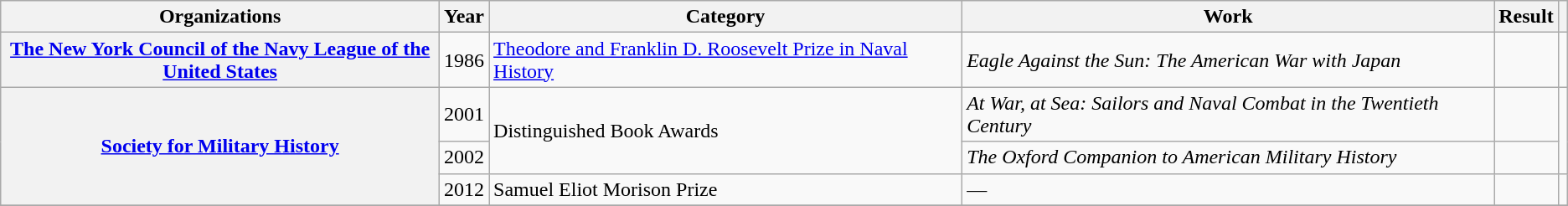<table class= "wikitable plainrowheaders sortable">
<tr>
<th scope="col" Width=28%>Organizations</th>
<th scope="col">Year</th>
<th scope="col">Category</th>
<th scope="col">Work</th>
<th scope="col">Result</th>
<th scope="col" class="unsortable"></th>
</tr>
<tr>
<th scope="row"><a href='#'>The New York Council of the Navy League of the United States</a></th>
<td style="text-align: center;">1986</td>
<td><a href='#'>Theodore and Franklin D. Roosevelt Prize in Naval History</a></td>
<td><em>Eagle Against the Sun: The American War with Japan</em></td>
<td></td>
<td style="text-align:center;"></td>
</tr>
<tr>
<th scope="row" rowspan="3"><a href='#'>Society for Military History</a></th>
<td style="text-align: center;">2001</td>
<td rowspan="2">Distinguished Book Awards</td>
<td><em>At War, at Sea: Sailors and Naval Combat in the Twentieth Century</em></td>
<td></td>
<td style="text-align:center;" rowspan="2"><br><br></td>
</tr>
<tr>
<td style="text-align: center;">2002</td>
<td><em>The Oxford Companion to American Military History</em></td>
<td></td>
</tr>
<tr>
<td style="text-align: center;">2012</td>
<td>Samuel Eliot Morison Prize</td>
<td>—</td>
<td></td>
<td style="text-align:center;"></td>
</tr>
<tr>
</tr>
</table>
